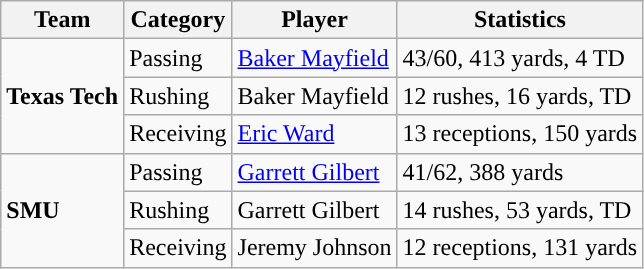<table class="wikitable" style="float: left;">
<tr>
<th>Team</th>
<th>Category</th>
<th>Player</th>
<th>Statistics</th>
</tr>
<tr>
<td rowspan=3><strong>Texas Tech</strong></td>
<td>Passing</td>
<td><a href='#'>Baker Mayfield</a></td>
<td>43/60, 413 yards, 4 TD</td>
</tr>
<tr>
<td>Rushing</td>
<td>Baker Mayfield</td>
<td>12 rushes, 16 yards, TD</td>
</tr>
<tr>
<td>Receiving</td>
<td><a href='#'>Eric Ward</a></td>
<td>13 receptions, 150 yards</td>
</tr>
<tr>
<td rowspan=3><strong>SMU</strong></td>
<td>Passing</td>
<td><a href='#'>Garrett Gilbert</a></td>
<td>41/62, 388 yards</td>
</tr>
<tr>
<td>Rushing</td>
<td>Garrett Gilbert</td>
<td>14 rushes, 53 yards, TD</td>
</tr>
<tr>
<td>Receiving</td>
<td>Jeremy Johnson</td>
<td>12 receptions, 131 yards</td>
</tr>
</table>
